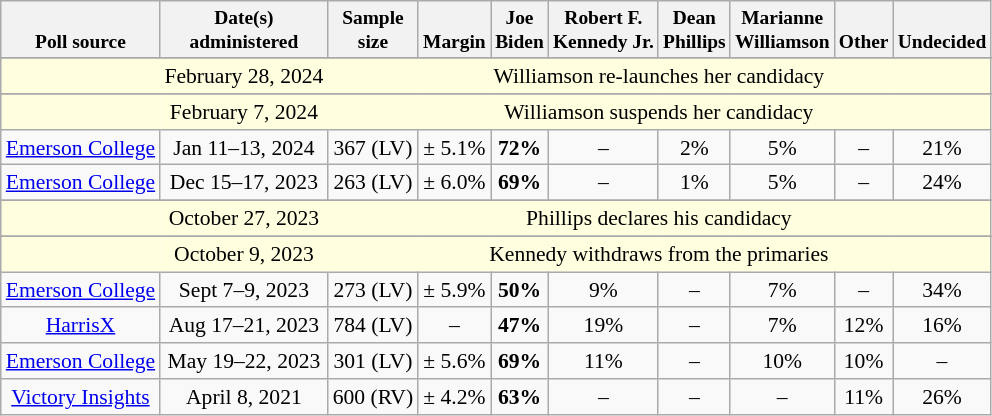<table class="wikitable tpl-blanktable" style="font-size:90%;text-align:center;">
<tr valign=bottom style="font-size:90%;">
<th>Poll source</th>
<th>Date(s)<br>administered</th>
<th>Sample<br>size</th>
<th>Margin<br></th>
<th>Joe<br>Biden</th>
<th>Robert F.<br>Kennedy Jr.</th>
<th>Dean<br>Phillips</th>
<th>Marianne<br>Williamson</th>
<th>Other</th>
<th>Undecided</th>
</tr>
<tr>
</tr>
<tr style=background:lightyellow>
<td style=border-right-style:hidden></td>
<td style=border-right-style:hidden>February 28, 2024</td>
<td colspan=8>Williamson re-launches her candidacy</td>
</tr>
<tr>
</tr>
<tr style=background:lightyellow>
<td style=border-right-style:hidden></td>
<td style=border-right-style:hidden>February 7, 2024</td>
<td colspan=8>Williamson suspends her candidacy</td>
</tr>
<tr>
<td><a href='#'>Emerson College</a></td>
<td>Jan 11–13, 2024</td>
<td>367 (LV)</td>
<td>± 5.1%</td>
<td><strong>72%</strong></td>
<td>–</td>
<td>2%</td>
<td>5%</td>
<td>–</td>
<td>21%</td>
</tr>
<tr>
<td><a href='#'>Emerson College</a></td>
<td>Dec 15–17, 2023</td>
<td>263 (LV)</td>
<td>± 6.0%</td>
<td><strong>69%</strong></td>
<td>–</td>
<td>1%</td>
<td>5%</td>
<td>–</td>
<td>24%</td>
</tr>
<tr>
</tr>
<tr style=background:lightyellow>
<td style=border-right-style:hidden></td>
<td style=border-right-style:hidden>October 27, 2023</td>
<td colspan=8>Phillips declares his candidacy</td>
</tr>
<tr>
</tr>
<tr style=background:lightyellow>
<td style=border-right-style:hidden></td>
<td style=border-right-style:hidden>October 9, 2023</td>
<td colspan=8>Kennedy withdraws from the primaries</td>
</tr>
<tr>
<td><a href='#'>Emerson College</a></td>
<td>Sept 7–9, 2023</td>
<td>273 (LV)</td>
<td>± 5.9%</td>
<td><strong>50%</strong></td>
<td>9%</td>
<td>–</td>
<td>7%</td>
<td>–</td>
<td>34%</td>
</tr>
<tr>
<td><a href='#'>HarrisX</a></td>
<td>Aug 17–21, 2023</td>
<td>784 (LV)</td>
<td>–</td>
<td><strong>47%</strong></td>
<td>19%</td>
<td>–</td>
<td>7%</td>
<td>12%</td>
<td>16%</td>
</tr>
<tr>
<td><a href='#'>Emerson College</a></td>
<td>May 19–22, 2023</td>
<td>301 (LV)</td>
<td>± 5.6%</td>
<td><strong>69%</strong></td>
<td>11%</td>
<td>–</td>
<td>10%</td>
<td>10%</td>
<td>–</td>
</tr>
<tr>
<td><a href='#'>Victory Insights</a></td>
<td>April 8, 2021</td>
<td>600 (RV)</td>
<td>± 4.2%</td>
<td><strong>63%</strong></td>
<td>–</td>
<td>–</td>
<td>–</td>
<td>11%</td>
<td>26%</td>
</tr>
</table>
